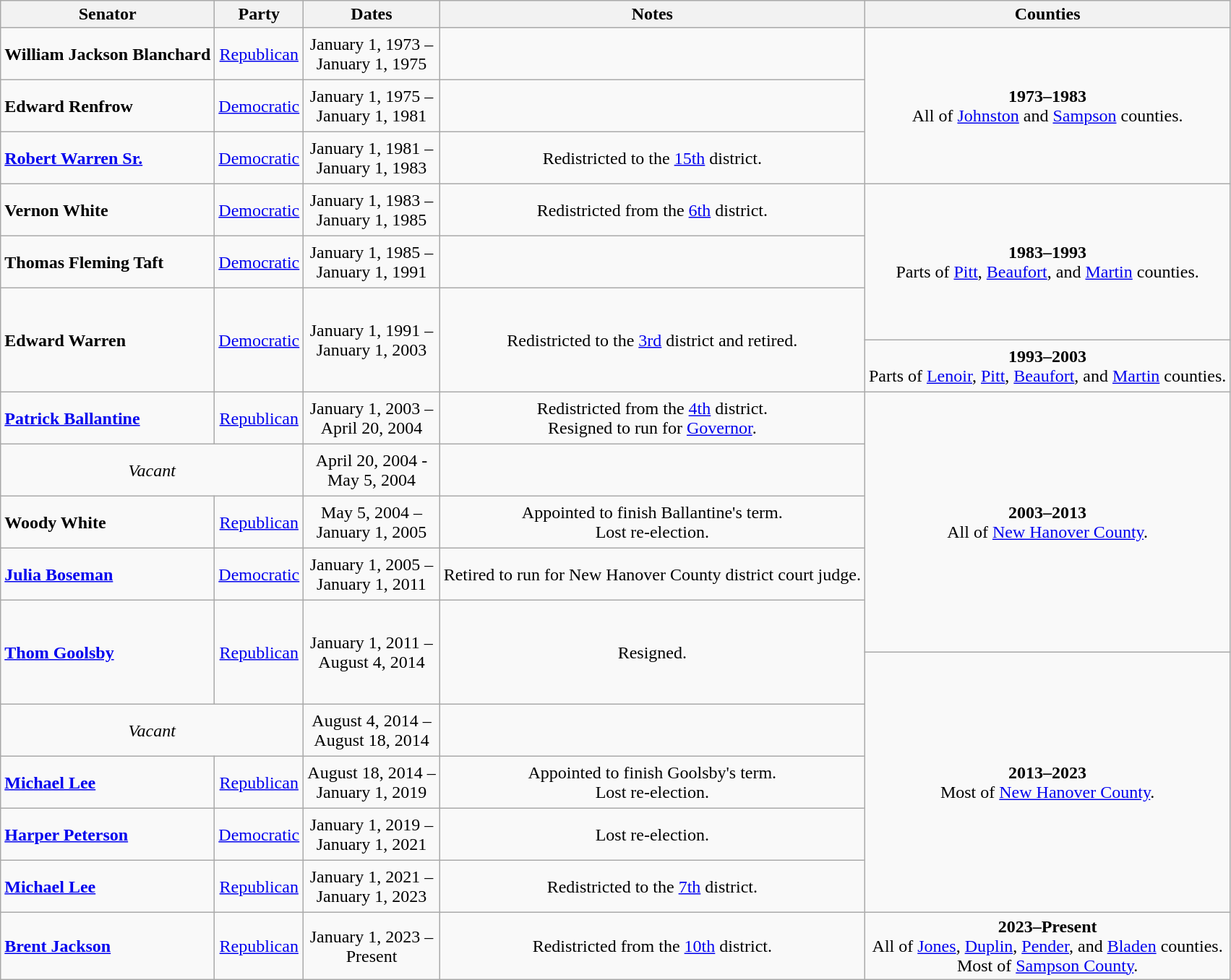<table class=wikitable style="text-align:center">
<tr>
<th>Senator</th>
<th>Party</th>
<th>Dates</th>
<th>Notes</th>
<th>Counties</th>
</tr>
<tr style="height:3em">
<td align=left><strong>William Jackson Blanchard</strong></td>
<td><a href='#'>Republican</a></td>
<td nowrap>January 1, 1973 – <br> January 1, 1975</td>
<td></td>
<td rowspan=3><strong>1973–1983</strong><br> All of <a href='#'>Johnston</a> and <a href='#'>Sampson</a> counties.</td>
</tr>
<tr style="height:3em">
<td align=left><strong>Edward Renfrow</strong></td>
<td><a href='#'>Democratic</a></td>
<td nowrap>January 1, 1975 – <br> January 1, 1981</td>
<td></td>
</tr>
<tr style="height:3em">
<td align=left><strong><a href='#'>Robert Warren Sr.</a></strong></td>
<td><a href='#'>Democratic</a></td>
<td nowrap>January 1, 1981 – <br> January 1, 1983</td>
<td>Redistricted to the <a href='#'>15th</a> district.</td>
</tr>
<tr style="height:3em">
<td align=left><strong>Vernon White</strong></td>
<td><a href='#'>Democratic</a></td>
<td nowrap>January 1, 1983 – <br> January 1, 1985</td>
<td>Redistricted from the <a href='#'>6th</a> district.</td>
<td rowspan=3><strong>1983–1993</strong><br> Parts of <a href='#'>Pitt</a>, <a href='#'>Beaufort</a>, and <a href='#'>Martin</a> counties.</td>
</tr>
<tr style="height:3em">
<td align=left><strong>Thomas Fleming Taft</strong></td>
<td><a href='#'>Democratic</a></td>
<td nowrap>January 1, 1985 – <br> January 1, 1991</td>
<td></td>
</tr>
<tr rowspan=2 style="height:3em">
<td rowspan=2 align=left><strong>Edward Warren</strong></td>
<td rowspan=2 ><a href='#'>Democratic</a></td>
<td rowspan=2 nowrap>January 1, 1991 – <br> January 1, 2003</td>
<td rowspan=2>Redistricted to the <a href='#'>3rd</a> district and retired.</td>
</tr>
<tr style="height:3em">
<td><strong>1993–2003</strong><br> Parts of <a href='#'>Lenoir</a>, <a href='#'>Pitt</a>, <a href='#'>Beaufort</a>, and <a href='#'>Martin</a> counties.</td>
</tr>
<tr style="height:3em">
<td align=left><strong><a href='#'>Patrick Ballantine</a></strong></td>
<td><a href='#'>Republican</a></td>
<td nowrap>January 1, 2003 – <br> April 20, 2004</td>
<td>Redistricted from the <a href='#'>4th</a> district. <br> Resigned to run for <a href='#'>Governor</a>.</td>
<td rowspan=5><strong>2003–2013</strong><br> All of <a href='#'>New Hanover County</a>.</td>
</tr>
<tr style="height:3em">
<td colspan=2><em>Vacant</em></td>
<td nowrap>April 20, 2004 - <br> May 5, 2004</td>
<td></td>
</tr>
<tr style="height:3em">
<td align=left><strong>Woody White</strong></td>
<td><a href='#'>Republican</a></td>
<td nowrap>May 5, 2004 – <br> January 1, 2005</td>
<td>Appointed to finish Ballantine's term. <br> Lost re-election.</td>
</tr>
<tr style="height:3em">
<td align=left><strong><a href='#'>Julia Boseman</a></strong></td>
<td><a href='#'>Democratic</a></td>
<td nowrap>January 1, 2005 – <br> January 1, 2011</td>
<td>Retired to run for New Hanover County district court judge.</td>
</tr>
<tr style="height:3em">
<td rowspan=2 align=left><strong><a href='#'>Thom Goolsby</a></strong></td>
<td rowspan=2 ><a href='#'>Republican</a></td>
<td rowspan=2 nowrap>January 1, 2011 – <br> August 4, 2014</td>
<td rowspan=2>Resigned.</td>
</tr>
<tr style="height:3em">
<td rowspan=5><strong>2013–2023</strong><br> Most of <a href='#'>New Hanover County</a>.</td>
</tr>
<tr style="height:3em">
<td colspan=2><em>Vacant</em></td>
<td nowrap>August 4, 2014 – <br> August 18, 2014</td>
</tr>
<tr style="height:3em">
<td align=left><strong><a href='#'>Michael Lee</a></strong></td>
<td><a href='#'>Republican</a></td>
<td nowrap>August 18, 2014 – <br> January 1, 2019</td>
<td>Appointed to finish Goolsby's term. <br> Lost re-election.</td>
</tr>
<tr style="height:3em">
<td align=left><strong><a href='#'>Harper Peterson</a></strong></td>
<td><a href='#'>Democratic</a></td>
<td nowrap>January 1, 2019 – <br> January 1, 2021</td>
<td>Lost re-election.</td>
</tr>
<tr style="height:3em">
<td align=left><strong><a href='#'>Michael Lee</a></strong></td>
<td><a href='#'>Republican</a></td>
<td nowrap>January 1, 2021 – <br> January 1, 2023</td>
<td>Redistricted to the <a href='#'>7th</a> district.</td>
</tr>
<tr style="height:3em">
<td align=left><strong><a href='#'>Brent Jackson</a></strong></td>
<td><a href='#'>Republican</a></td>
<td nowrap>January 1, 2023 – <br> Present</td>
<td>Redistricted from the <a href='#'>10th</a> district.</td>
<td><strong>2023–Present</strong><br> All of <a href='#'>Jones</a>, <a href='#'>Duplin</a>, <a href='#'>Pender</a>, and <a href='#'>Bladen</a> counties. <br> Most of <a href='#'>Sampson County</a>.</td>
</tr>
</table>
